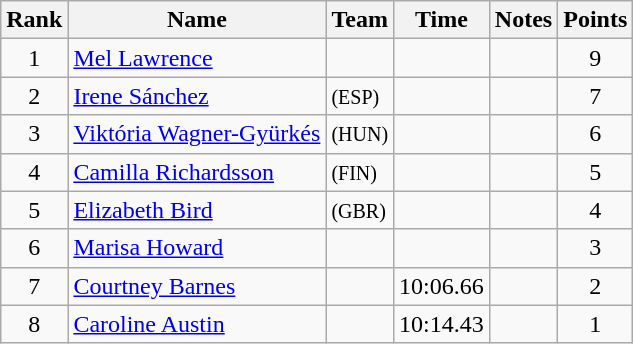<table class="wikitable sortable" style="text-align:center">
<tr>
<th>Rank</th>
<th>Name</th>
<th>Team</th>
<th>Time</th>
<th>Notes</th>
<th>Points</th>
</tr>
<tr>
<td>1</td>
<td align=left><a href='#'>Mel Lawrence</a></td>
<td align=left></td>
<td></td>
<td></td>
<td>9</td>
</tr>
<tr>
<td>2</td>
<td align=left><a href='#'>Irene Sánchez</a></td>
<td align=left> <small>(ESP)</small></td>
<td></td>
<td></td>
<td>7</td>
</tr>
<tr>
<td>3</td>
<td align=left><a href='#'>Viktória Wagner-Gyürkés</a></td>
<td align=left> <small>(HUN)</small></td>
<td></td>
<td></td>
<td>6</td>
</tr>
<tr>
<td>4</td>
<td align=left><a href='#'>Camilla Richardsson</a></td>
<td align=left> <small>(FIN)</small></td>
<td></td>
<td></td>
<td>5</td>
</tr>
<tr>
<td>5</td>
<td align=left><a href='#'>Elizabeth Bird</a></td>
<td align=left> <small>(GBR)</small></td>
<td></td>
<td></td>
<td>4</td>
</tr>
<tr>
<td>6</td>
<td align=left><a href='#'>Marisa Howard</a></td>
<td align=left></td>
<td></td>
<td></td>
<td>3</td>
</tr>
<tr>
<td>7</td>
<td align=left><a href='#'>Courtney Barnes</a></td>
<td align=left></td>
<td>10:06.66</td>
<td></td>
<td>2</td>
</tr>
<tr>
<td>8</td>
<td align=left><a href='#'>Caroline Austin</a></td>
<td align=left></td>
<td>10:14.43</td>
<td></td>
<td>1</td>
</tr>
</table>
